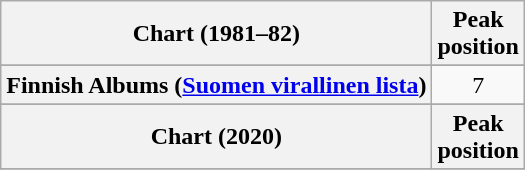<table class="wikitable sortable plainrowheaders" style="text-align:center;">
<tr>
<th scope="col">Chart (1981–82)</th>
<th scope="col">Peak<br>position</th>
</tr>
<tr>
</tr>
<tr>
<th scope="row">Finnish Albums (<a href='#'>Suomen virallinen lista</a>)</th>
<td align="center">7</td>
</tr>
<tr>
</tr>
<tr>
</tr>
<tr>
</tr>
<tr>
</tr>
<tr>
<th scope="col">Chart (2020)</th>
<th scope="col">Peak<br>position</th>
</tr>
<tr>
</tr>
</table>
